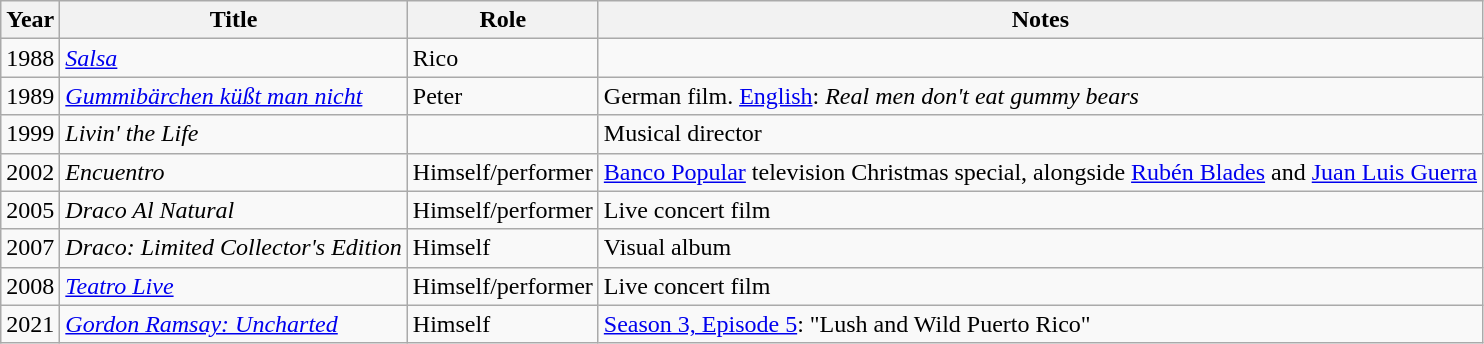<table class="wikitable">
<tr>
<th>Year</th>
<th>Title</th>
<th>Role</th>
<th>Notes</th>
</tr>
<tr>
<td>1988</td>
<td><em><a href='#'>Salsa</a></em></td>
<td>Rico</td>
<td></td>
</tr>
<tr>
<td>1989</td>
<td><em><a href='#'>Gummibärchen küßt man nicht</a></em></td>
<td>Peter</td>
<td>German film. <a href='#'>English</a>: <em>Real men don't eat gummy bears</em></td>
</tr>
<tr>
<td>1999</td>
<td><em>Livin' the Life</em></td>
<td></td>
<td>Musical director</td>
</tr>
<tr>
<td>2002</td>
<td><em>Encuentro</em></td>
<td>Himself/performer</td>
<td><a href='#'>Banco Popular</a> television Christmas special, alongside <a href='#'>Rubén Blades</a> and <a href='#'>Juan Luis Guerra</a></td>
</tr>
<tr>
<td>2005</td>
<td><em>Draco Al Natural</em></td>
<td>Himself/performer</td>
<td>Live concert film</td>
</tr>
<tr>
<td>2007</td>
<td><em>Draco: Limited Collector's Edition</em></td>
<td>Himself</td>
<td>Visual album</td>
</tr>
<tr>
<td>2008</td>
<td><em><a href='#'>Teatro Live</a></em></td>
<td>Himself/performer</td>
<td>Live concert film</td>
</tr>
<tr>
<td>2021</td>
<td><em><a href='#'>Gordon Ramsay: Uncharted</a></em></td>
<td>Himself</td>
<td><a href='#'>Season 3, Episode 5</a>: "Lush and Wild Puerto Rico"</td>
</tr>
</table>
